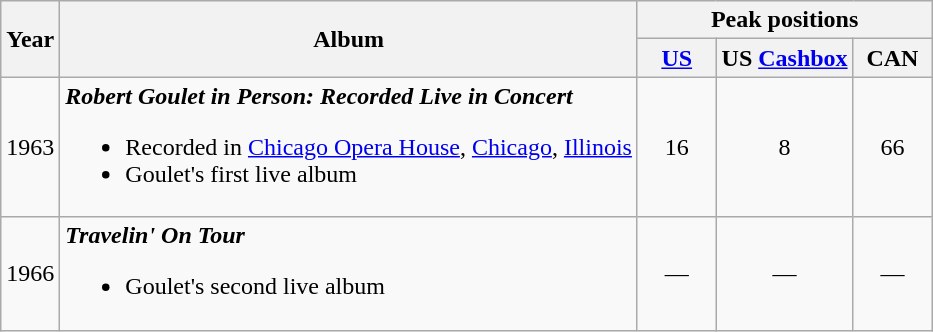<table class="wikitable">
<tr>
<th rowspan="2">Year</th>
<th rowspan="2">Album</th>
<th colspan="3">Peak positions</th>
</tr>
<tr>
<th width="45"><a href='#'>US</a><br></th>
<th>US <a href='#'>Cashbox</a><br></th>
<th width="45">CAN</th>
</tr>
<tr>
<td>1963</td>
<td><strong><em>Robert Goulet in Person: Recorded Live in Concert</em></strong><br><ul><li>Recorded in <a href='#'>Chicago Opera House</a>, <a href='#'>Chicago</a>, <a href='#'>Illinois</a></li><li>Goulet's first live album</li></ul></td>
<td align="center">16</td>
<td align="center">8</td>
<td align="center">66</td>
</tr>
<tr>
<td>1966</td>
<td><strong><em>Travelin' On Tour</em></strong><br><ul><li>Goulet's second live album</li></ul></td>
<td align="center">—</td>
<td align="center">—</td>
<td align="center">—</td>
</tr>
</table>
